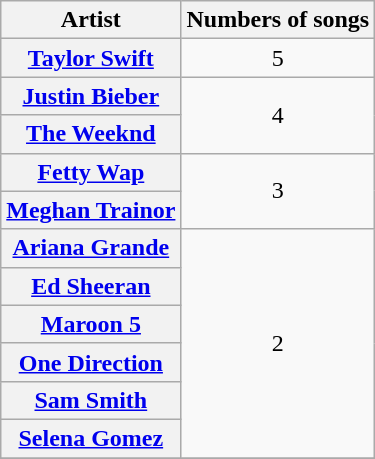<table class="wikitable sortable plainrowheaders" style="text-align:center;">
<tr>
<th scope="col">Artist</th>
<th scope="col">Numbers of songs</th>
</tr>
<tr>
<th scope="row"><a href='#'>Taylor Swift</a></th>
<td>5</td>
</tr>
<tr>
<th scope="row"><a href='#'>Justin Bieber</a></th>
<td rowspan="2">4</td>
</tr>
<tr>
<th scope="row"><a href='#'>The Weeknd</a></th>
</tr>
<tr>
<th scope="row"><a href='#'>Fetty Wap</a></th>
<td rowspan="2">3</td>
</tr>
<tr>
<th scope="row"><a href='#'>Meghan Trainor</a></th>
</tr>
<tr>
<th scope="row"><a href='#'>Ariana Grande</a></th>
<td rowspan="6">2</td>
</tr>
<tr>
<th scope="row"><a href='#'>Ed Sheeran</a></th>
</tr>
<tr>
<th scope="row"><a href='#'>Maroon 5</a></th>
</tr>
<tr>
<th scope="row"><a href='#'>One Direction</a></th>
</tr>
<tr>
<th scope="row"><a href='#'>Sam Smith</a></th>
</tr>
<tr>
<th scope="row"><a href='#'>Selena Gomez</a></th>
</tr>
<tr>
</tr>
</table>
